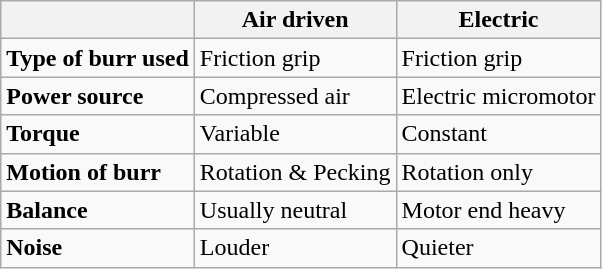<table class="wikitable">
<tr>
<th></th>
<th>Air driven</th>
<th>Electric</th>
</tr>
<tr>
<td><strong>Type of burr used</strong></td>
<td>Friction grip</td>
<td>Friction grip</td>
</tr>
<tr>
<td><strong>Power source</strong></td>
<td>Compressed air</td>
<td>Electric micromotor</td>
</tr>
<tr>
<td><strong>Torque</strong></td>
<td>Variable</td>
<td>Constant</td>
</tr>
<tr>
<td><strong>Motion of burr</strong></td>
<td>Rotation & Pecking</td>
<td>Rotation only</td>
</tr>
<tr>
<td><strong>Balance</strong></td>
<td>Usually neutral</td>
<td>Motor end heavy</td>
</tr>
<tr>
<td><strong>Noise</strong></td>
<td>Louder</td>
<td>Quieter</td>
</tr>
</table>
